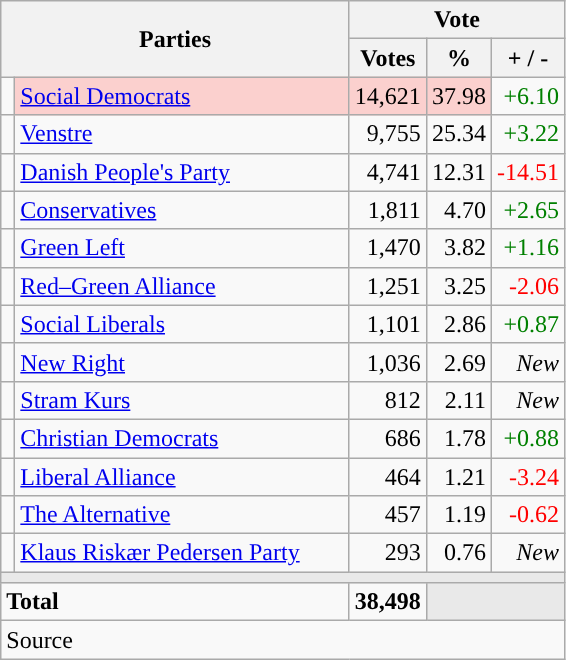<table class="wikitable" style="text-align:right;">
<tr>
<th style="text-align:centre;" rowspan="2" colspan="2" width="225">Parties</th>
<th colspan="3">Vote</th>
</tr>
<tr>
<th width="15">Votes</th>
<th width="15">%</th>
<th width="15">+ / -</th>
</tr>
<tr>
<td width="2" style="color:inherit;background:"></td>
<td bgcolor=#fbd0ce  align="left"><a href='#'>Social Democrats</a></td>
<td bgcolor=#fbd0ce>14,621</td>
<td bgcolor=#fbd0ce>37.98</td>
<td style=color:green;>+6.10</td>
</tr>
<tr>
<td width="2" style="color:inherit;background:"></td>
<td align="left"><a href='#'>Venstre</a></td>
<td>9,755</td>
<td>25.34</td>
<td style=color:green;>+3.22</td>
</tr>
<tr>
<td width="2" style="color:inherit;background:"></td>
<td align="left"><a href='#'>Danish People's Party</a></td>
<td>4,741</td>
<td>12.31</td>
<td style=color:red;>-14.51</td>
</tr>
<tr>
<td width="2" style="color:inherit;background:"></td>
<td align="left"><a href='#'>Conservatives</a></td>
<td>1,811</td>
<td>4.70</td>
<td style=color:green;>+2.65</td>
</tr>
<tr>
<td width="2" style="color:inherit;background:"></td>
<td align="left"><a href='#'>Green Left</a></td>
<td>1,470</td>
<td>3.82</td>
<td style=color:green;>+1.16</td>
</tr>
<tr>
<td width="2" style="color:inherit;background:"></td>
<td align="left"><a href='#'>Red–Green Alliance</a></td>
<td>1,251</td>
<td>3.25</td>
<td style=color:red;>-2.06</td>
</tr>
<tr>
<td width="2" style="color:inherit;background:"></td>
<td align="left"><a href='#'>Social Liberals</a></td>
<td>1,101</td>
<td>2.86</td>
<td style=color:green;>+0.87</td>
</tr>
<tr>
<td width="2" style="color:inherit;background:"></td>
<td align="left"><a href='#'>New Right</a></td>
<td>1,036</td>
<td>2.69</td>
<td><em>New</em></td>
</tr>
<tr>
<td width="2" style="color:inherit;background:"></td>
<td align="left"><a href='#'>Stram Kurs</a></td>
<td>812</td>
<td>2.11</td>
<td><em>New</em></td>
</tr>
<tr>
<td width="2" style="color:inherit;background:"></td>
<td align="left"><a href='#'>Christian Democrats</a></td>
<td>686</td>
<td>1.78</td>
<td style=color:green;>+0.88</td>
</tr>
<tr>
<td width="2" style="color:inherit;background:"></td>
<td align="left"><a href='#'>Liberal Alliance</a></td>
<td>464</td>
<td>1.21</td>
<td style=color:red;>-3.24</td>
</tr>
<tr>
<td width="2" style="color:inherit;background:"></td>
<td align="left"><a href='#'>The Alternative</a></td>
<td>457</td>
<td>1.19</td>
<td style=color:red;>-0.62</td>
</tr>
<tr>
<td width="2" style="color:inherit;background:"></td>
<td align="left"><a href='#'>Klaus Riskær Pedersen Party</a></td>
<td>293</td>
<td>0.76</td>
<td><em>New</em></td>
</tr>
<tr>
<td colspan="7" bgcolor="#E9E9E9"></td>
</tr>
<tr>
<td align="left" colspan="2"><strong>Total</strong></td>
<td><strong>38,498</strong></td>
<td bgcolor="#E9E9E9" colspan="2"></td>
</tr>
<tr>
<td align="left" colspan="6">Source</td>
</tr>
</table>
